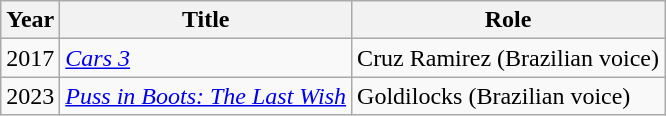<table class="wikitable">
<tr>
<th>Year</th>
<th>Title</th>
<th>Role</th>
</tr>
<tr>
<td>2017</td>
<td><em><a href='#'>Cars 3</a></em></td>
<td>Cruz Ramirez (Brazilian voice)</td>
</tr>
<tr>
<td>2023</td>
<td><em><a href='#'>Puss in Boots: The Last Wish</a></em></td>
<td>Goldilocks (Brazilian voice)</td>
</tr>
</table>
